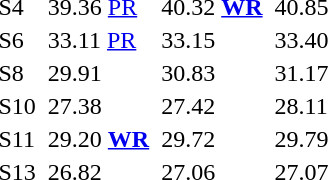<table>
<tr>
<td>S4 <br></td>
<td></td>
<td>39.36 <a href='#'>PR</a></td>
<td></td>
<td>40.32 <strong><a href='#'>WR</a></strong></td>
<td></td>
<td>40.85</td>
</tr>
<tr>
<td>S6 <br></td>
<td></td>
<td>33.11 <a href='#'>PR</a></td>
<td></td>
<td>33.15</td>
<td></td>
<td>33.40</td>
</tr>
<tr>
<td>S8 <br></td>
<td></td>
<td>29.91</td>
<td></td>
<td>30.83</td>
<td></td>
<td>31.17</td>
</tr>
<tr>
<td>S10 <br></td>
<td></td>
<td>27.38</td>
<td></td>
<td>27.42</td>
<td></td>
<td>28.11</td>
</tr>
<tr>
<td>S11 <br></td>
<td></td>
<td>29.20 <strong><a href='#'>WR</a></strong></td>
<td></td>
<td>29.72</td>
<td></td>
<td>29.79</td>
</tr>
<tr>
<td>S13 <br></td>
<td></td>
<td>26.82</td>
<td></td>
<td>27.06</td>
<td></td>
<td>27.07</td>
</tr>
</table>
